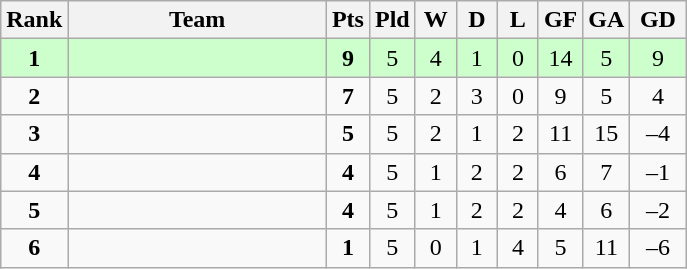<table class="wikitable" style="text-align: center;">
<tr>
<th width=30>Rank</th>
<th width=165>Team</th>
<th width=20>Pts</th>
<th width=20>Pld</th>
<th width=20>W</th>
<th width=20>D</th>
<th width=20>L</th>
<th width=20>GF</th>
<th width=20>GA</th>
<th width=30>GD</th>
</tr>
<tr style="background:#ccffcc;">
<td><strong>1</strong></td>
<td style="text-align:left;"></td>
<td><strong>9</strong></td>
<td>5</td>
<td>4</td>
<td>1</td>
<td>0</td>
<td>14</td>
<td>5</td>
<td>9</td>
</tr>
<tr>
<td><strong>2</strong></td>
<td style="text-align:left;"></td>
<td><strong>7</strong></td>
<td>5</td>
<td>2</td>
<td>3</td>
<td>0</td>
<td>9</td>
<td>5</td>
<td>4</td>
</tr>
<tr>
<td><strong>3</strong></td>
<td style="text-align:left;"></td>
<td><strong>5</strong></td>
<td>5</td>
<td>2</td>
<td>1</td>
<td>2</td>
<td>11</td>
<td>15</td>
<td>–4</td>
</tr>
<tr>
<td><strong>4</strong></td>
<td style="text-align:left;"></td>
<td><strong>4</strong></td>
<td>5</td>
<td>1</td>
<td>2</td>
<td>2</td>
<td>6</td>
<td>7</td>
<td>–1</td>
</tr>
<tr>
<td><strong>5</strong></td>
<td style="text-align:left;"></td>
<td><strong>4</strong></td>
<td>5</td>
<td>1</td>
<td>2</td>
<td>2</td>
<td>4</td>
<td>6</td>
<td>–2</td>
</tr>
<tr>
<td><strong>6</strong></td>
<td style="text-align:left;"></td>
<td><strong>1</strong></td>
<td>5</td>
<td>0</td>
<td>1</td>
<td>4</td>
<td>5</td>
<td>11</td>
<td>–6</td>
</tr>
</table>
